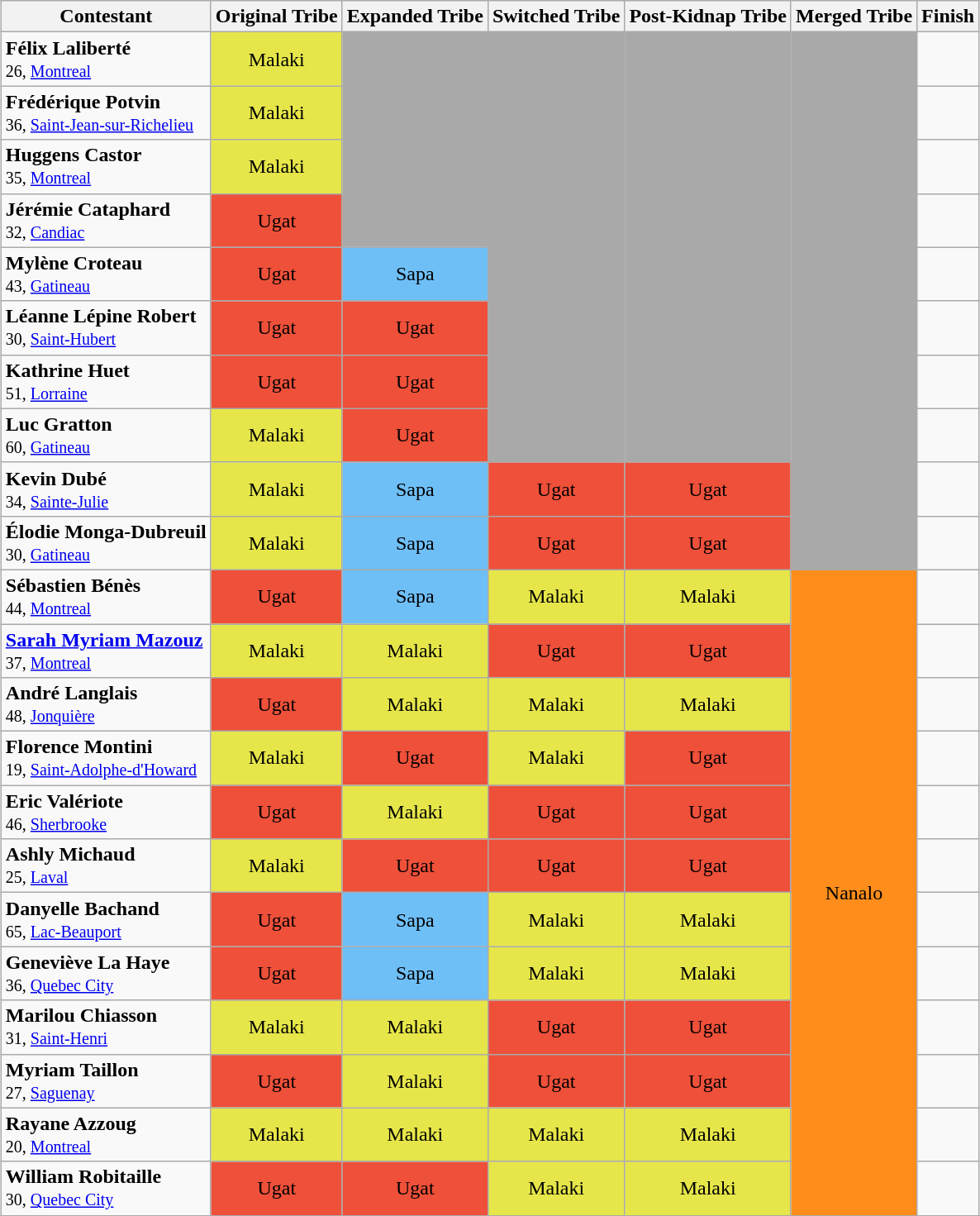<table class="wikitable sortable" style="margin:auto; text-align:center">
<tr>
<th>Contestant</th>
<th>Original Tribe</th>
<th>Expanded Tribe</th>
<th>Switched Tribe</th>
<th>Post-Kidnap Tribe</th>
<th>Merged Tribe</th>
<th>Finish</th>
</tr>
<tr>
<td align="left"><strong>Félix Laliberté</strong><br><small>26, <a href='#'>Montreal</a></small></td>
<td bgcolor="#e6e64a">Malaki</td>
<td rowspan="4" bgcolor="darkgrey"></td>
<td rowspan="8" bgcolor="darkgrey"></td>
<td rowspan="8" bgcolor="darkgrey"></td>
<td rowspan="10" bgcolor="darkgrey"></td>
<td></td>
</tr>
<tr>
<td align="left"><strong>Frédérique Potvin</strong><br><small>36, <a href='#'>Saint-Jean-sur-Richelieu</a></small></td>
<td bgcolor="#e6e64a">Malaki</td>
<td></td>
</tr>
<tr>
<td align="left"><strong>Huggens Castor</strong><br><small>35, <a href='#'>Montreal</a></small></td>
<td bgcolor="#e6e64a">Malaki</td>
<td></td>
</tr>
<tr>
<td align="left"><strong>Jérémie Cataphard</strong><br><small>32, <a href='#'>Candiac</a></small></td>
<td bgcolor="#ee503a">Ugat</td>
<td></td>
</tr>
<tr>
<td align="left"><strong>Mylène Croteau</strong><br><small>43, <a href='#'>Gatineau</a></small></td>
<td bgcolor="#ee503a">Ugat</td>
<td bgcolor="#6fbff7">Sapa</td>
<td></td>
</tr>
<tr>
<td align="left"><strong>Léanne Lépine Robert</strong><br><small>30, <a href='#'>Saint-Hubert</a></small></td>
<td bgcolor="#ee503a">Ugat</td>
<td bgcolor="#ee503a">Ugat</td>
<td></td>
</tr>
<tr>
<td align="left"><strong>Kathrine Huet</strong><br><small>51, <a href='#'>Lorraine</a></small></td>
<td bgcolor="#ee503a">Ugat</td>
<td bgcolor="#ee503a">Ugat</td>
<td></td>
</tr>
<tr>
<td align="left"><strong>Luc Gratton</strong><br><small>60, <a href='#'>Gatineau</a></small></td>
<td bgcolor="#e6e64a">Malaki</td>
<td bgcolor="#ee503a">Ugat</td>
<td></td>
</tr>
<tr>
<td align="left"><strong>Kevin Dubé</strong><br><small>34, <a href='#'>Sainte-Julie</a></small></td>
<td bgcolor="#e6e64a">Malaki</td>
<td bgcolor="#6fbff7">Sapa</td>
<td bgcolor="#ee503a">Ugat</td>
<td bgcolor="#ee503a">Ugat</td>
<td></td>
</tr>
<tr>
<td align="left"><strong>Élodie Monga-Dubreuil</strong><br><small>30, <a href='#'>Gatineau</a></small></td>
<td bgcolor="#e6e64a">Malaki</td>
<td bgcolor="#6fbff7">Sapa</td>
<td bgcolor="#ee503a">Ugat</td>
<td bgcolor="#ee503a">Ugat</td>
<td></td>
</tr>
<tr>
<td align="left"><strong>Sébastien Bénès</strong><br><small>44, <a href='#'>Montreal</a></small></td>
<td bgcolor="#ee503a">Ugat</td>
<td bgcolor="#6fbff7">Sapa</td>
<td bgcolor="#e6e64a">Malaki</td>
<td bgcolor="#e6e64a">Malaki</td>
<td rowspan="12" bgcolor="#fe8d1b">Nanalo</td>
<td></td>
</tr>
<tr>
<td align="left"><strong><a href='#'>Sarah Myriam Mazouz</a></strong><br><small>37, <a href='#'>Montreal</a></small></td>
<td bgcolor="#e6e64a">Malaki</td>
<td bgcolor="#e6e64a">Malaki</td>
<td bgcolor="#ee503a">Ugat</td>
<td bgcolor="#ee503a">Ugat</td>
<td></td>
</tr>
<tr>
<td align="left"><strong>André Langlais</strong><br><small>48, <a href='#'>Jonquière</a></small></td>
<td bgcolor="#ee503a">Ugat</td>
<td bgcolor="#e6e64a">Malaki</td>
<td bgcolor="#e6e64a">Malaki</td>
<td bgcolor="#e6e64a">Malaki</td>
<td></td>
</tr>
<tr>
<td align="left"><strong>Florence Montini</strong><br><small>19, <a href='#'>Saint-Adolphe-d'Howard</a></small></td>
<td bgcolor="#e6e64a">Malaki</td>
<td bgcolor="#ee503a">Ugat</td>
<td bgcolor="#e6e64a">Malaki</td>
<td bgcolor="#ee503a">Ugat</td>
<td></td>
</tr>
<tr>
<td align="left"><strong>Eric Valériote</strong><br><small>46, <a href='#'>Sherbrooke</a></small></td>
<td bgcolor="#ee503a">Ugat</td>
<td bgcolor="#e6e64a">Malaki</td>
<td bgcolor="#ee503a">Ugat</td>
<td bgcolor="#ee503a">Ugat</td>
<td></td>
</tr>
<tr>
<td align="left"><strong>Ashly Michaud</strong><br><small>25, <a href='#'>Laval</a></small></td>
<td bgcolor="#e6e64a">Malaki</td>
<td bgcolor="#ee503a">Ugat</td>
<td bgcolor="#ee503a">Ugat</td>
<td bgcolor="#ee503a">Ugat</td>
<td></td>
</tr>
<tr>
<td align="left"><strong>Danyelle Bachand</strong><br><small>65, <a href='#'>Lac-Beauport</a></small></td>
<td bgcolor="#ee503a">Ugat</td>
<td bgcolor="#6fbff7">Sapa</td>
<td bgcolor="#e6e64a">Malaki</td>
<td bgcolor="#e6e64a">Malaki</td>
<td></td>
</tr>
<tr>
<td align="left"><strong>Geneviève La Haye</strong><br><small>36, <a href='#'>Quebec City</a></small></td>
<td bgcolor="#ee503a">Ugat</td>
<td bgcolor="#6fbff7">Sapa</td>
<td bgcolor="#e6e64a">Malaki</td>
<td bgcolor="#e6e64a">Malaki</td>
<td></td>
</tr>
<tr>
<td align="left"><strong>Marilou Chiasson</strong><br><small>31, <a href='#'>Saint-Henri</a></small></td>
<td bgcolor="#e6e64a">Malaki</td>
<td bgcolor="#e6e64a">Malaki</td>
<td bgcolor="#ee503a">Ugat</td>
<td bgcolor="#ee503a">Ugat</td>
<td></td>
</tr>
<tr>
<td align="left"><strong>Myriam Taillon</strong><br><small>27, <a href='#'>Saguenay</a></small></td>
<td bgcolor="#ee503a">Ugat</td>
<td bgcolor="#e6e64a">Malaki</td>
<td bgcolor="#ee503a">Ugat</td>
<td bgcolor="#ee503a">Ugat</td>
<td></td>
</tr>
<tr>
<td align="left"><strong>Rayane Azzoug</strong><br><small>20, <a href='#'>Montreal</a></small></td>
<td bgcolor="#e6e64a">Malaki</td>
<td bgcolor="#e6e64a">Malaki</td>
<td bgcolor="#e6e64a">Malaki</td>
<td bgcolor="#e6e64a">Malaki</td>
<td></td>
</tr>
<tr>
<td align="left"><strong>William Robitaille</strong><br><small>30, <a href='#'>Quebec City</a></small></td>
<td bgcolor="#ee503a">Ugat</td>
<td bgcolor="#ee503a">Ugat</td>
<td bgcolor="#e6e64a">Malaki</td>
<td bgcolor="#e6e64a">Malaki</td>
<td></td>
</tr>
<tr>
</tr>
</table>
